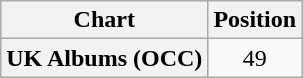<table class="wikitable plainrowheaders" style="text-align:center">
<tr>
<th scope="col">Chart</th>
<th scope="col">Position</th>
</tr>
<tr>
<th scope="row">UK Albums (OCC)</th>
<td>49</td>
</tr>
</table>
